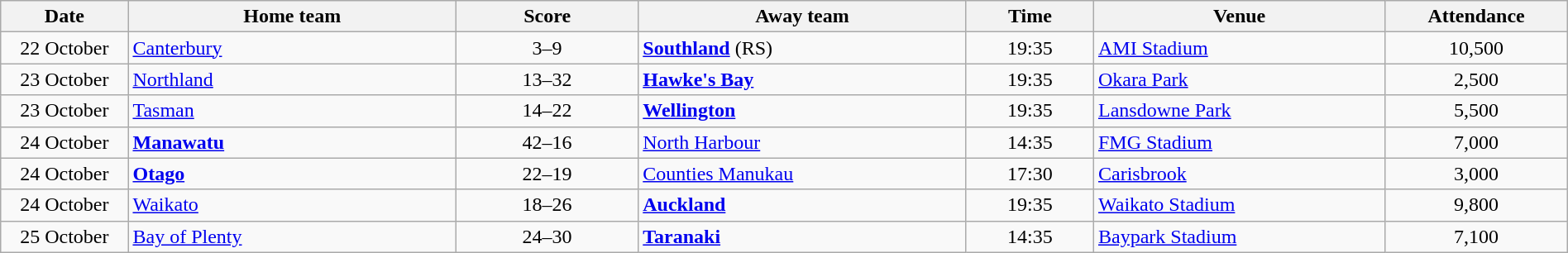<table class="wikitable" width=100%>
<tr>
<th width=7%>Date</th>
<th width=18%>Home team</th>
<th width=10%>Score</th>
<th width=18%>Away team</th>
<th width=7%>Time</th>
<th width=16%>Venue</th>
<th width=10%>Attendance</th>
</tr>
<tr>
<td style="text-align:center">22 October</td>
<td><a href='#'>Canterbury</a></td>
<td style="text-align:center">3–9</td>
<td><strong><a href='#'>Southland</a></strong> (RS)</td>
<td style="text-align:center">19:35</td>
<td><a href='#'>AMI Stadium</a></td>
<td style="text-align:center">10,500</td>
</tr>
<tr>
<td style="text-align:center">23 October</td>
<td><a href='#'>Northland</a></td>
<td style="text-align:center">13–32</td>
<td><strong><a href='#'>Hawke's Bay</a></strong></td>
<td style="text-align:center">19:35</td>
<td><a href='#'>Okara Park</a></td>
<td style="text-align:center">2,500</td>
</tr>
<tr>
<td style="text-align:center">23 October</td>
<td><a href='#'>Tasman</a></td>
<td style="text-align:center">14–22</td>
<td><strong><a href='#'>Wellington</a></strong></td>
<td style="text-align:center">19:35</td>
<td><a href='#'>Lansdowne Park</a></td>
<td style="text-align:center">5,500</td>
</tr>
<tr>
<td style="text-align:center">24 October</td>
<td><strong><a href='#'>Manawatu</a></strong></td>
<td style="text-align:center">42–16</td>
<td><a href='#'>North Harbour</a></td>
<td style="text-align:center">14:35</td>
<td><a href='#'>FMG Stadium</a></td>
<td style="text-align:center">7,000</td>
</tr>
<tr>
<td style="text-align:center">24 October</td>
<td><strong><a href='#'>Otago</a></strong></td>
<td style="text-align:center">22–19</td>
<td><a href='#'>Counties Manukau</a></td>
<td style="text-align:center">17:30</td>
<td><a href='#'>Carisbrook</a></td>
<td style="text-align:center">3,000</td>
</tr>
<tr>
<td style="text-align:center">24 October</td>
<td><a href='#'>Waikato</a></td>
<td style="text-align:center">18–26</td>
<td><strong><a href='#'>Auckland</a></strong></td>
<td style="text-align:center">19:35</td>
<td><a href='#'>Waikato Stadium</a></td>
<td style="text-align:center">9,800</td>
</tr>
<tr>
<td style="text-align:center">25 October</td>
<td><a href='#'>Bay of Plenty</a></td>
<td style="text-align:center">24–30</td>
<td><strong><a href='#'>Taranaki</a></strong></td>
<td style="text-align:center">14:35</td>
<td><a href='#'>Baypark Stadium</a></td>
<td style="text-align:center">7,100</td>
</tr>
</table>
